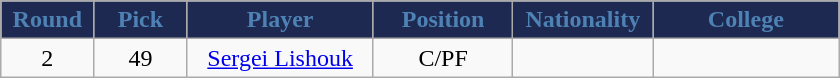<table class="wikitable sortable sortable">
<tr>
<th style="background:#1D2951; color:#4E82B4" width="10%">Round</th>
<th style="background:#1D2951; color:#4E82B4" width="10%">Pick</th>
<th style="background:#1D2951; color:#4E82B4" width="20%">Player</th>
<th style="background:#1D2951; color:#4E82B4" width="15%">Position</th>
<th style="background:#1D2951; color:#4E82B4" width="15%">Nationality</th>
<th style="background:#1D2951; color:#4E82B4" width="20%">College</th>
</tr>
<tr style="text-align: center">
<td>2</td>
<td>49</td>
<td><a href='#'>Sergei Lishouk</a></td>
<td>C/PF</td>
<td></td>
<td></td>
</tr>
</table>
